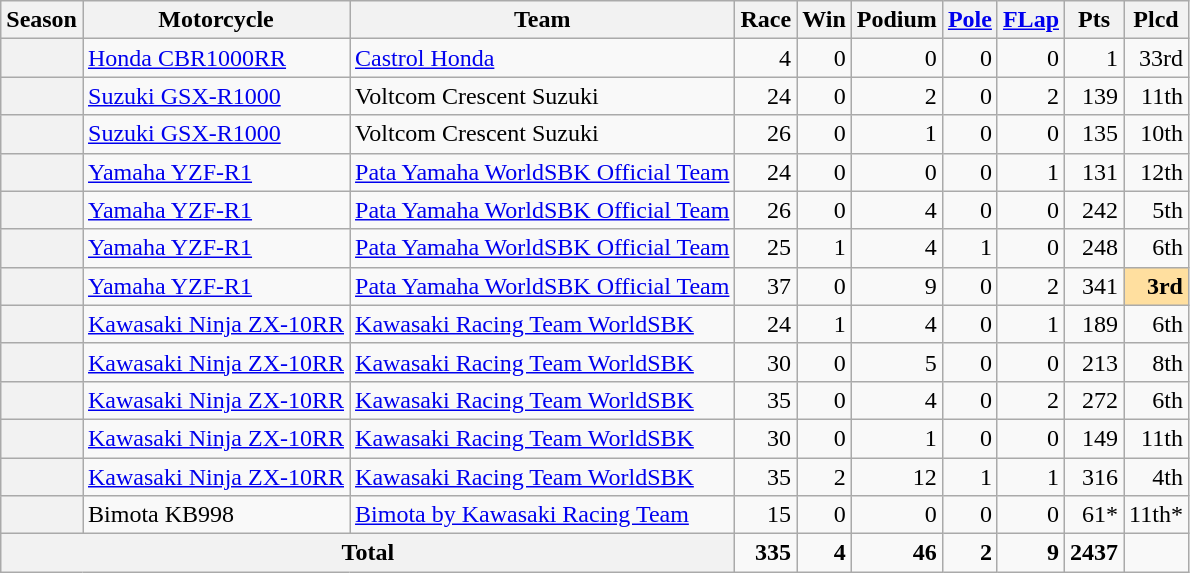<table class="wikitable" style="text-align:right;">
<tr>
<th>Season</th>
<th>Motorcycle</th>
<th>Team</th>
<th>Race</th>
<th>Win</th>
<th>Podium</th>
<th><a href='#'>Pole</a></th>
<th><a href='#'>FLap</a></th>
<th>Pts</th>
<th>Plcd</th>
</tr>
<tr>
<th></th>
<td style="text-align:left;"><a href='#'>Honda CBR1000RR</a></td>
<td style="text-align:left;"><a href='#'>Castrol Honda</a></td>
<td>4</td>
<td>0</td>
<td>0</td>
<td>0</td>
<td>0</td>
<td>1</td>
<td>33rd</td>
</tr>
<tr>
<th></th>
<td style="text-align:left;"><a href='#'>Suzuki GSX-R1000</a></td>
<td style="text-align:left;">Voltcom Crescent Suzuki</td>
<td>24</td>
<td>0</td>
<td>2</td>
<td>0</td>
<td>2</td>
<td>139</td>
<td>11th</td>
</tr>
<tr>
<th></th>
<td style="text-align:left;"><a href='#'>Suzuki GSX-R1000</a></td>
<td style="text-align:left;">Voltcom Crescent Suzuki</td>
<td>26</td>
<td>0</td>
<td>1</td>
<td>0</td>
<td>0</td>
<td>135</td>
<td>10th</td>
</tr>
<tr>
<th></th>
<td style="text-align:left;"><a href='#'>Yamaha YZF-R1</a></td>
<td style="text-align:left;"><a href='#'>Pata Yamaha WorldSBK Official Team</a></td>
<td>24</td>
<td>0</td>
<td>0</td>
<td>0</td>
<td>1</td>
<td>131</td>
<td>12th</td>
</tr>
<tr>
<th></th>
<td style="text-align:left;"><a href='#'>Yamaha YZF-R1</a></td>
<td style="text-align:left;"><a href='#'>Pata Yamaha WorldSBK Official Team</a></td>
<td>26</td>
<td>0</td>
<td>4</td>
<td>0</td>
<td>0</td>
<td>242</td>
<td>5th</td>
</tr>
<tr>
<th></th>
<td style="text-align:left;"><a href='#'>Yamaha YZF-R1</a></td>
<td style="text-align:left;"><a href='#'>Pata Yamaha WorldSBK Official Team</a></td>
<td>25</td>
<td>1</td>
<td>4</td>
<td>1</td>
<td>0</td>
<td>248</td>
<td>6th</td>
</tr>
<tr>
<th></th>
<td style="text-align:left;"><a href='#'>Yamaha YZF-R1</a></td>
<td style="text-align:left;"><a href='#'>Pata Yamaha WorldSBK Official Team</a></td>
<td>37</td>
<td>0</td>
<td>9</td>
<td>0</td>
<td>2</td>
<td>341</td>
<td style="background:#FFDF9F;"><strong>3rd</strong></td>
</tr>
<tr>
<th></th>
<td style="text-align:left;"><a href='#'>Kawasaki Ninja ZX-10RR</a></td>
<td style="text-align:left;"><a href='#'>Kawasaki Racing Team WorldSBK</a></td>
<td>24</td>
<td>1</td>
<td>4</td>
<td>0</td>
<td>1</td>
<td>189</td>
<td>6th</td>
</tr>
<tr>
<th></th>
<td style="text-align:left;"><a href='#'>Kawasaki Ninja ZX-10RR</a></td>
<td style="text-align:left;"><a href='#'>Kawasaki Racing Team WorldSBK</a></td>
<td>30</td>
<td>0</td>
<td>5</td>
<td>0</td>
<td>0</td>
<td>213</td>
<td>8th</td>
</tr>
<tr>
<th></th>
<td style="text-align:left;"><a href='#'>Kawasaki Ninja ZX-10RR</a></td>
<td style="text-align:left;"><a href='#'>Kawasaki Racing Team WorldSBK</a></td>
<td>35</td>
<td>0</td>
<td>4</td>
<td>0</td>
<td>2</td>
<td>272</td>
<td>6th</td>
</tr>
<tr>
<th></th>
<td style="text-align:left;"><a href='#'>Kawasaki Ninja ZX-10RR</a></td>
<td style="text-align:left;"><a href='#'>Kawasaki Racing Team WorldSBK</a></td>
<td>30</td>
<td>0</td>
<td>1</td>
<td>0</td>
<td>0</td>
<td>149</td>
<td>11th</td>
</tr>
<tr>
<th></th>
<td style="text-align:left;"><a href='#'>Kawasaki Ninja ZX-10RR</a></td>
<td style="text-align:left;"><a href='#'>Kawasaki Racing Team WorldSBK</a></td>
<td>35</td>
<td>2</td>
<td>12</td>
<td>1</td>
<td>1</td>
<td>316</td>
<td>4th</td>
</tr>
<tr>
<th></th>
<td style="text-align:left;">Bimota KB998</td>
<td style="text-align:left;"><a href='#'>Bimota by Kawasaki Racing Team</a></td>
<td>15</td>
<td>0</td>
<td>0</td>
<td>0</td>
<td>0</td>
<td>61*</td>
<td>11th*</td>
</tr>
<tr>
<th colspan="3">Total</th>
<td><strong>335</strong></td>
<td><strong>4</strong></td>
<td><strong>46</strong></td>
<td><strong>2</strong></td>
<td><strong>9</strong></td>
<td><strong>2437</strong></td>
<td></td>
</tr>
</table>
